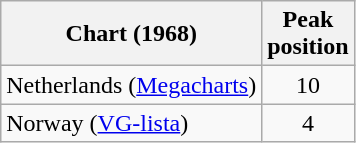<table class="wikitable">
<tr>
<th>Chart (1968)</th>
<th>Peak<br>position</th>
</tr>
<tr>
<td>Netherlands (<a href='#'>Megacharts</a>)</td>
<td align="center">10</td>
</tr>
<tr>
<td>Norway (<a href='#'>VG-lista</a>)</td>
<td align="center">4</td>
</tr>
</table>
